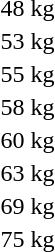<table>
<tr>
<td rowspan=2>48 kg<br></td>
<td rowspan=2></td>
<td rowspan=2></td>
<td></td>
</tr>
<tr>
<td></td>
</tr>
<tr>
<td rowspan=2>53 kg<br></td>
<td rowspan=2></td>
<td rowspan=2></td>
<td></td>
</tr>
<tr>
<td></td>
</tr>
<tr>
<td rowspan=2>55 kg<br></td>
<td rowspan=2></td>
<td rowspan=2></td>
<td></td>
</tr>
<tr>
<td></td>
</tr>
<tr>
<td rowspan=2>58 kg<br></td>
<td rowspan=2></td>
<td rowspan=2></td>
<td></td>
</tr>
<tr>
<td></td>
</tr>
<tr>
<td rowspan=2>60 kg<br></td>
<td rowspan=2></td>
<td rowspan=2></td>
<td></td>
</tr>
<tr>
<td></td>
</tr>
<tr>
<td rowspan=2>63 kg<br></td>
<td rowspan=2></td>
<td rowspan=2></td>
<td></td>
</tr>
<tr>
<td></td>
</tr>
<tr>
<td rowspan=2>69 kg<br></td>
<td rowspan=2></td>
<td rowspan=2></td>
<td></td>
</tr>
<tr>
<td></td>
</tr>
<tr>
<td rowspan=2>75 kg<br></td>
<td rowspan=2></td>
<td rowspan=2></td>
<td></td>
</tr>
<tr>
<td></td>
</tr>
</table>
